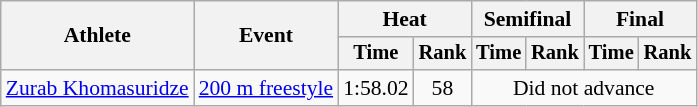<table class=wikitable style="font-size:90%">
<tr>
<th rowspan="2">Athlete</th>
<th rowspan="2">Event</th>
<th colspan="2">Heat</th>
<th colspan="2">Semifinal</th>
<th colspan="2">Final</th>
</tr>
<tr style="font-size:95%">
<th>Time</th>
<th>Rank</th>
<th>Time</th>
<th>Rank</th>
<th>Time</th>
<th>Rank</th>
</tr>
<tr align=center>
<td align=left><a href='#'>Zurab Khomasuridze</a></td>
<td align=left><a href='#'>200 m freestyle</a></td>
<td>1:58.02</td>
<td>58</td>
<td colspan=4>Did not advance</td>
</tr>
</table>
